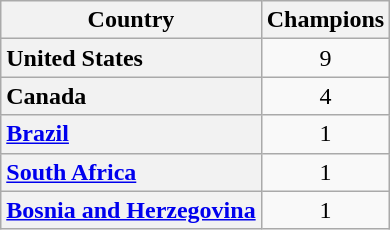<table class="wikitable" style="text-align:center">
<tr>
<th>Country</th>
<th>Champions</th>
</tr>
<tr>
<th style="text-align:left"> United States</th>
<td>9</td>
</tr>
<tr>
<th style="text-align:left"> Canada</th>
<td>4</td>
</tr>
<tr>
<th style="text-align:left"> <a href='#'>Brazil</a></th>
<td>1</td>
</tr>
<tr>
<th style="text-align:left"> <a href='#'>South Africa</a></th>
<td>1</td>
</tr>
<tr>
<th style="text-align:left"> <a href='#'>Bosnia and Herzegovina</a></th>
<td>1</td>
</tr>
</table>
